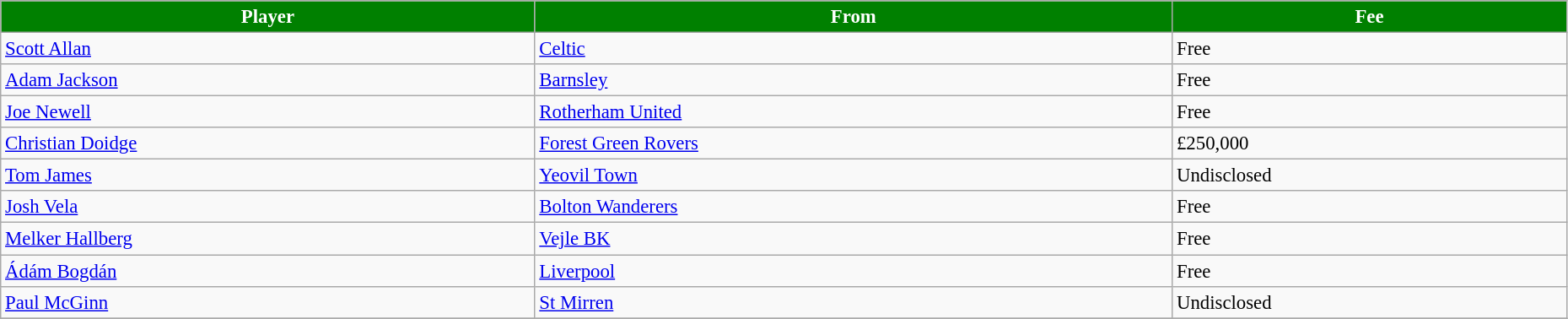<table class="wikitable" style="text-align:left; font-size:95%;width:98%;">
<tr>
<th style="background:#008000; color:#FFFFFF; color:white;"><strong>Player</strong></th>
<th style="background:#008000; color:#FFFFFF; color:white;"><strong>From</strong></th>
<th style="background:#008000; color:#FFFFFF; color:white;"><strong>Fee</strong></th>
</tr>
<tr>
<td> <a href='#'>Scott Allan</a></td>
<td> <a href='#'>Celtic</a></td>
<td>Free</td>
</tr>
<tr>
<td> <a href='#'>Adam Jackson</a></td>
<td> <a href='#'>Barnsley</a></td>
<td>Free</td>
</tr>
<tr>
<td> <a href='#'>Joe Newell</a></td>
<td> <a href='#'>Rotherham United</a></td>
<td>Free</td>
</tr>
<tr>
<td> <a href='#'>Christian Doidge</a></td>
<td> <a href='#'>Forest Green Rovers</a></td>
<td>£250,000</td>
</tr>
<tr>
<td> <a href='#'>Tom James</a></td>
<td> <a href='#'>Yeovil Town</a></td>
<td>Undisclosed</td>
</tr>
<tr>
<td> <a href='#'>Josh Vela</a></td>
<td> <a href='#'>Bolton Wanderers</a></td>
<td>Free</td>
</tr>
<tr>
<td> <a href='#'>Melker Hallberg</a></td>
<td> <a href='#'>Vejle BK</a></td>
<td>Free</td>
</tr>
<tr>
<td> <a href='#'>Ádám Bogdán</a></td>
<td> <a href='#'>Liverpool</a></td>
<td>Free</td>
</tr>
<tr>
<td> <a href='#'>Paul McGinn</a></td>
<td> <a href='#'>St Mirren</a></td>
<td>Undisclosed</td>
</tr>
<tr>
</tr>
</table>
